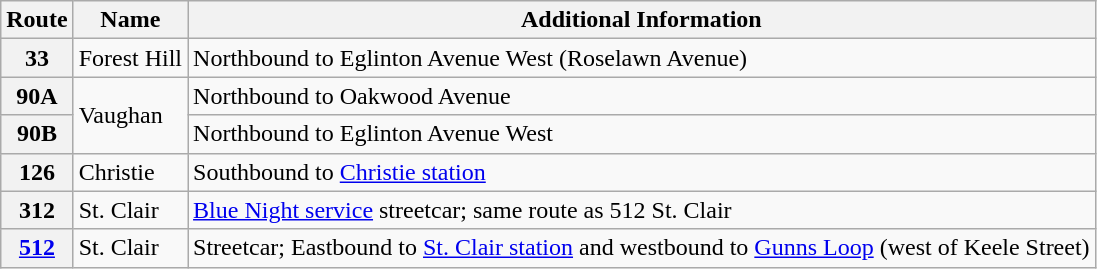<table class="wikitable">
<tr>
<th>Route</th>
<th>Name</th>
<th>Additional Information</th>
</tr>
<tr>
<th>33</th>
<td>Forest Hill</td>
<td>Northbound to Eglinton Avenue West (Roselawn Avenue)</td>
</tr>
<tr>
<th>90A</th>
<td rowspan="2">Vaughan</td>
<td>Northbound to Oakwood Avenue</td>
</tr>
<tr>
<th>90B</th>
<td>Northbound to Eglinton Avenue West</td>
</tr>
<tr>
<th>126</th>
<td>Christie</td>
<td>Southbound to <a href='#'>Christie station</a></td>
</tr>
<tr>
<th>312</th>
<td>St. Clair</td>
<td><a href='#'>Blue Night service</a> streetcar; same route as 512 St. Clair<br></td>
</tr>
<tr>
<th><a href='#'>512</a></th>
<td>St. Clair</td>
<td>Streetcar; Eastbound to <a href='#'>St. Clair station</a> and westbound to <a href='#'>Gunns Loop</a> (west of Keele Street)</td>
</tr>
</table>
